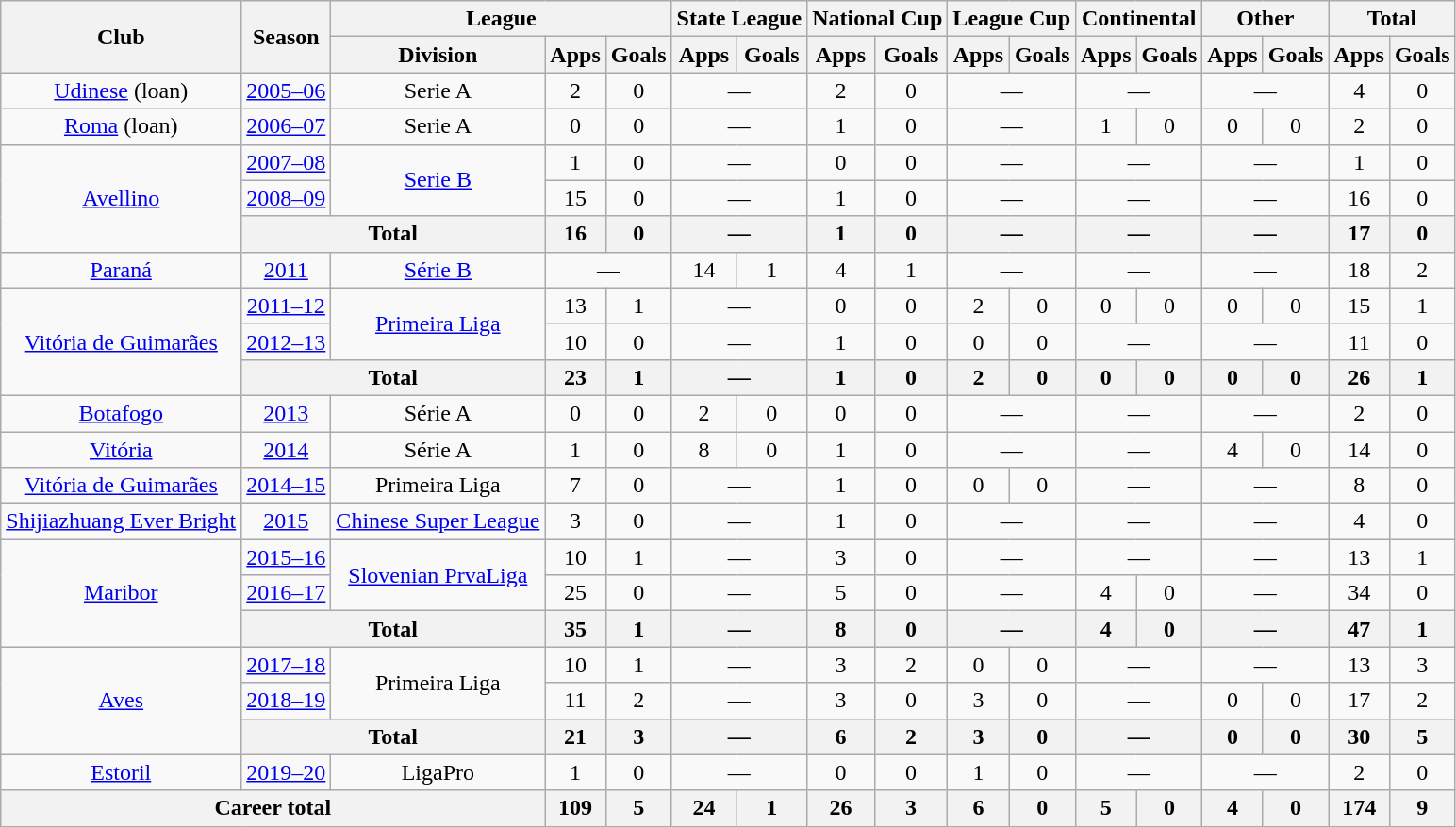<table class="wikitable" style="text-align:center">
<tr>
<th rowspan="2">Club</th>
<th rowspan="2">Season</th>
<th colspan="3">League</th>
<th colspan="2">State League</th>
<th colspan="2">National Cup</th>
<th colspan="2">League Cup</th>
<th colspan="2">Continental</th>
<th colspan="2">Other</th>
<th colspan="2">Total</th>
</tr>
<tr>
<th>Division</th>
<th>Apps</th>
<th>Goals</th>
<th>Apps</th>
<th>Goals</th>
<th>Apps</th>
<th>Goals</th>
<th>Apps</th>
<th>Goals</th>
<th>Apps</th>
<th>Goals</th>
<th>Apps</th>
<th>Goals</th>
<th>Apps</th>
<th>Goals</th>
</tr>
<tr>
<td><a href='#'>Udinese</a> (loan)</td>
<td><a href='#'>2005–06</a></td>
<td>Serie A</td>
<td>2</td>
<td>0</td>
<td colspan="2">—</td>
<td>2</td>
<td>0</td>
<td colspan="2">—</td>
<td colspan="2">—</td>
<td colspan="2">—</td>
<td>4</td>
<td>0</td>
</tr>
<tr>
<td><a href='#'>Roma</a> (loan)</td>
<td><a href='#'>2006–07</a></td>
<td>Serie A</td>
<td>0</td>
<td>0</td>
<td colspan="2">—</td>
<td>1</td>
<td>0</td>
<td colspan="2">—</td>
<td>1</td>
<td>0</td>
<td>0</td>
<td>0</td>
<td>2</td>
<td>0</td>
</tr>
<tr>
<td rowspan="3"><a href='#'>Avellino</a></td>
<td><a href='#'>2007–08</a></td>
<td rowspan="2"><a href='#'>Serie B</a></td>
<td>1</td>
<td>0</td>
<td colspan="2">—</td>
<td>0</td>
<td>0</td>
<td colspan="2">—</td>
<td colspan="2">—</td>
<td colspan="2">—</td>
<td>1</td>
<td>0</td>
</tr>
<tr>
<td><a href='#'>2008–09</a></td>
<td>15</td>
<td>0</td>
<td colspan="2">—</td>
<td>1</td>
<td>0</td>
<td colspan="2">—</td>
<td colspan="2">—</td>
<td colspan="2">—</td>
<td>16</td>
<td>0</td>
</tr>
<tr>
<th colspan="2">Total</th>
<th>16</th>
<th>0</th>
<th colspan="2">—</th>
<th>1</th>
<th>0</th>
<th colspan="2">—</th>
<th colspan="2">—</th>
<th colspan="2">—</th>
<th>17</th>
<th>0</th>
</tr>
<tr>
<td><a href='#'>Paraná</a></td>
<td><a href='#'>2011</a></td>
<td><a href='#'>Série B</a></td>
<td colspan="2">—</td>
<td>14</td>
<td>1</td>
<td>4</td>
<td>1</td>
<td colspan="2">—</td>
<td colspan="2">—</td>
<td colspan="2">—</td>
<td>18</td>
<td>2</td>
</tr>
<tr>
<td rowspan="3"><a href='#'>Vitória de Guimarães</a></td>
<td><a href='#'>2011–12</a></td>
<td rowspan="2"><a href='#'>Primeira Liga</a></td>
<td>13</td>
<td>1</td>
<td colspan="2">—</td>
<td>0</td>
<td>0</td>
<td>2</td>
<td>0</td>
<td>0</td>
<td>0</td>
<td>0</td>
<td>0</td>
<td>15</td>
<td>1</td>
</tr>
<tr>
<td><a href='#'>2012–13</a></td>
<td>10</td>
<td>0</td>
<td colspan="2">—</td>
<td>1</td>
<td>0</td>
<td>0</td>
<td>0</td>
<td colspan="2">—</td>
<td colspan="2">—</td>
<td>11</td>
<td>0</td>
</tr>
<tr>
<th colspan="2">Total</th>
<th>23</th>
<th>1</th>
<th colspan="2">—</th>
<th>1</th>
<th>0</th>
<th>2</th>
<th>0</th>
<th>0</th>
<th>0</th>
<th>0</th>
<th>0</th>
<th>26</th>
<th>1</th>
</tr>
<tr>
<td><a href='#'>Botafogo</a></td>
<td><a href='#'>2013</a></td>
<td>Série A</td>
<td>0</td>
<td>0</td>
<td>2</td>
<td>0</td>
<td>0</td>
<td>0</td>
<td colspan="2">—</td>
<td colspan="2">—</td>
<td colspan="2">—</td>
<td>2</td>
<td>0</td>
</tr>
<tr>
<td><a href='#'>Vitória</a></td>
<td><a href='#'>2014</a></td>
<td>Série A</td>
<td>1</td>
<td>0</td>
<td>8</td>
<td>0</td>
<td>1</td>
<td>0</td>
<td colspan="2">—</td>
<td colspan="2">—</td>
<td>4</td>
<td>0</td>
<td>14</td>
<td>0</td>
</tr>
<tr>
<td><a href='#'>Vitória de Guimarães</a></td>
<td><a href='#'>2014–15</a></td>
<td>Primeira Liga</td>
<td>7</td>
<td>0</td>
<td colspan="2">—</td>
<td>1</td>
<td>0</td>
<td>0</td>
<td>0</td>
<td colspan="2">—</td>
<td colspan="2">—</td>
<td>8</td>
<td>0</td>
</tr>
<tr>
<td><a href='#'>Shijiazhuang Ever Bright</a></td>
<td><a href='#'>2015</a></td>
<td><a href='#'>Chinese Super League</a></td>
<td>3</td>
<td>0</td>
<td colspan="2">—</td>
<td>1</td>
<td>0</td>
<td colspan="2">—</td>
<td colspan="2">—</td>
<td colspan="2">—</td>
<td>4</td>
<td>0</td>
</tr>
<tr>
<td rowspan="3"><a href='#'>Maribor</a></td>
<td><a href='#'>2015–16</a></td>
<td rowspan="2"><a href='#'>Slovenian PrvaLiga</a></td>
<td>10</td>
<td>1</td>
<td colspan="2">—</td>
<td>3</td>
<td>0</td>
<td colspan="2">—</td>
<td colspan="2">—</td>
<td colspan="2">—</td>
<td>13</td>
<td>1</td>
</tr>
<tr>
<td><a href='#'>2016–17</a></td>
<td>25</td>
<td>0</td>
<td colspan="2">—</td>
<td>5</td>
<td>0</td>
<td colspan="2">—</td>
<td>4</td>
<td>0</td>
<td colspan="2">—</td>
<td>34</td>
<td>0</td>
</tr>
<tr>
<th colspan="2">Total</th>
<th>35</th>
<th>1</th>
<th colspan="2">—</th>
<th>8</th>
<th>0</th>
<th colspan="2">—</th>
<th>4</th>
<th>0</th>
<th colspan="2">—</th>
<th>47</th>
<th>1</th>
</tr>
<tr>
<td rowspan="3"><a href='#'>Aves</a></td>
<td><a href='#'>2017–18</a></td>
<td rowspan="2">Primeira Liga</td>
<td>10</td>
<td>1</td>
<td colspan="2">—</td>
<td>3</td>
<td>2</td>
<td>0</td>
<td>0</td>
<td colspan="2">—</td>
<td colspan="2">—</td>
<td>13</td>
<td>3</td>
</tr>
<tr>
<td><a href='#'>2018–19</a></td>
<td>11</td>
<td>2</td>
<td colspan="2">—</td>
<td>3</td>
<td>0</td>
<td>3</td>
<td>0</td>
<td colspan="2">—</td>
<td>0</td>
<td>0</td>
<td>17</td>
<td>2</td>
</tr>
<tr>
<th colspan="2">Total</th>
<th>21</th>
<th>3</th>
<th colspan="2">—</th>
<th>6</th>
<th>2</th>
<th>3</th>
<th>0</th>
<th colspan="2">—</th>
<th>0</th>
<th>0</th>
<th>30</th>
<th>5</th>
</tr>
<tr>
<td><a href='#'>Estoril</a></td>
<td><a href='#'>2019–20</a></td>
<td>LigaPro</td>
<td>1</td>
<td>0</td>
<td colspan="2">—</td>
<td>0</td>
<td>0</td>
<td>1</td>
<td>0</td>
<td colspan="2">—</td>
<td colspan="2">—</td>
<td>2</td>
<td>0</td>
</tr>
<tr>
<th colspan="3">Career total</th>
<th>109</th>
<th>5</th>
<th>24</th>
<th>1</th>
<th>26</th>
<th>3</th>
<th>6</th>
<th>0</th>
<th>5</th>
<th>0</th>
<th>4</th>
<th>0</th>
<th>174</th>
<th>9</th>
</tr>
</table>
